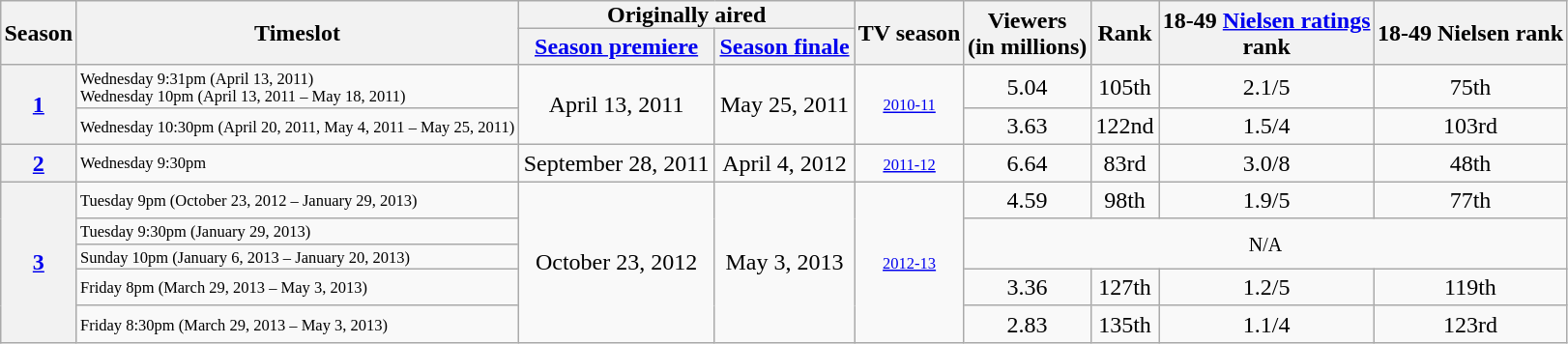<table class="wikitable" style="text-align:center">
<tr>
<th style="padding:0 2px;" rowspan="2">Season</th>
<th style="padding:0 2px;" rowspan="2">Timeslot</th>
<th style="padding:0 40px;" colspan="2">Originally aired</th>
<th style="padding:0 2px;" rowspan="2">TV season</th>
<th style="padding:0 2px;" rowspan="2">Viewers<br>(in millions)</th>
<th style="padding:0 2px;" rowspan="2">Rank</th>
<th style="padding:0 2px;" rowspan="2">18-49 <a href='#'>Nielsen ratings</a><br>rank</th>
<th style="padding:0 2px;" rowspan="2">18-49 Nielsen rank</th>
</tr>
<tr>
<th><a href='#'>Season premiere</a></th>
<th><a href='#'>Season finale</a></th>
</tr>
<tr>
<td rowspan="2"  style="text-align:center; background:#f2f2f2;"><strong><a href='#'>1</a></strong></td>
<td style="font-size:11px;font-weight:normal;text-align:left;line-height:110%">Wednesday 9:31pm (April 13, 2011)<br>Wednesday 10pm (April 13, 2011 – May 18, 2011)</td>
<td rowspan="2" style="text-align:center">April 13, 2011</td>
<td rowspan="2" style="text-align:center">May 25, 2011</td>
<td rowspan="2" style="font-size:11px;text-align:center;"><a href='#'>2010-11</a></td>
<td style="text-align:center">5.04</td>
<td style="text-align:center">105th</td>
<td style="text-align:center">2.1/5</td>
<td style="text-align:center">75th</td>
</tr>
<tr>
<td style="text-align:center; font-size:11px; font-weight:normal; text-align:left; line-height:110%;">Wednesday 10:30pm (April 20, 2011, May 4, 2011 – May 25, 2011)</td>
<td style="text-align:center">3.63</td>
<td style="text-align:center">122nd</td>
<td style="text-align:center">1.5/4</td>
<td style="text-align:center">103rd</td>
</tr>
<tr>
<td style="text-align:center; background:#f2f2f2;"><strong><a href='#'>2</a></strong></td>
<td style="font-size:11px;font-weight:normal;text-align:left;line-height:110%">Wednesday 9:30pm</td>
<td style="text-align:center">September 28, 2011</td>
<td style="text-align:center">April 4, 2012</td>
<td style="font-size:11px;text-align:center;"><a href='#'>2011-12</a></td>
<td style="text-align:center">6.64</td>
<td style="text-align:center">83rd</td>
<td style="text-align:center">3.0/8</td>
<td style="text-align:center">48th</td>
</tr>
<tr>
<td rowspan="5" style="text-align:center; background:#f2f2f2;"><strong><a href='#'>3</a></strong></td>
<td style="font-size:11px;font-weight:normal;text-align:left;line-height:110%">Tuesday 9pm (October 23, 2012 – January 29, 2013)</td>
<td rowspan="5" style="text-align:center">October 23, 2012</td>
<td rowspan="5" style="text-align:center">May 3, 2013</td>
<td rowspan="5" style="font-size:11px;text-align:center;"><a href='#'>2012-13</a></td>
<td style="text-align:center">4.59</td>
<td style="text-align:center">98th</td>
<td style="text-align:center">1.9/5</td>
<td style="text-align:center">77th</td>
</tr>
<tr>
<td style="text-align:center; font-size:11px; font-weight:normal; text-align:left; line-height:110%;">Tuesday 9:30pm (January 29, 2013)</td>
<td rowspan="2" colspan="4" style="text-align:center"><span><small>N/A</small></span></td>
</tr>
<tr>
<td style="text-align:center; font-size:11px; font-weight:normal; text-align:left; line-height:110%;">Sunday 10pm (January 6, 2013 – January 20, 2013)</td>
</tr>
<tr>
<td style="text-align:center; font-size:11px; font-weight:normal; text-align:left; line-height:110%;">Friday 8pm (March 29, 2013 – May 3, 2013)</td>
<td style="text-align:center">3.36</td>
<td style="text-align:center">127th</td>
<td style="text-align:center">1.2/5</td>
<td style="text-align:center">119th</td>
</tr>
<tr>
<td style="text-align:center; font-size:11px; font-weight:normal; text-align:left; line-height:110%;">Friday 8:30pm (March 29, 2013 – May 3, 2013)</td>
<td style="text-align:center">2.83</td>
<td style="text-align:center">135th</td>
<td style="text-align:center">1.1/4</td>
<td style="text-align:center">123rd</td>
</tr>
</table>
